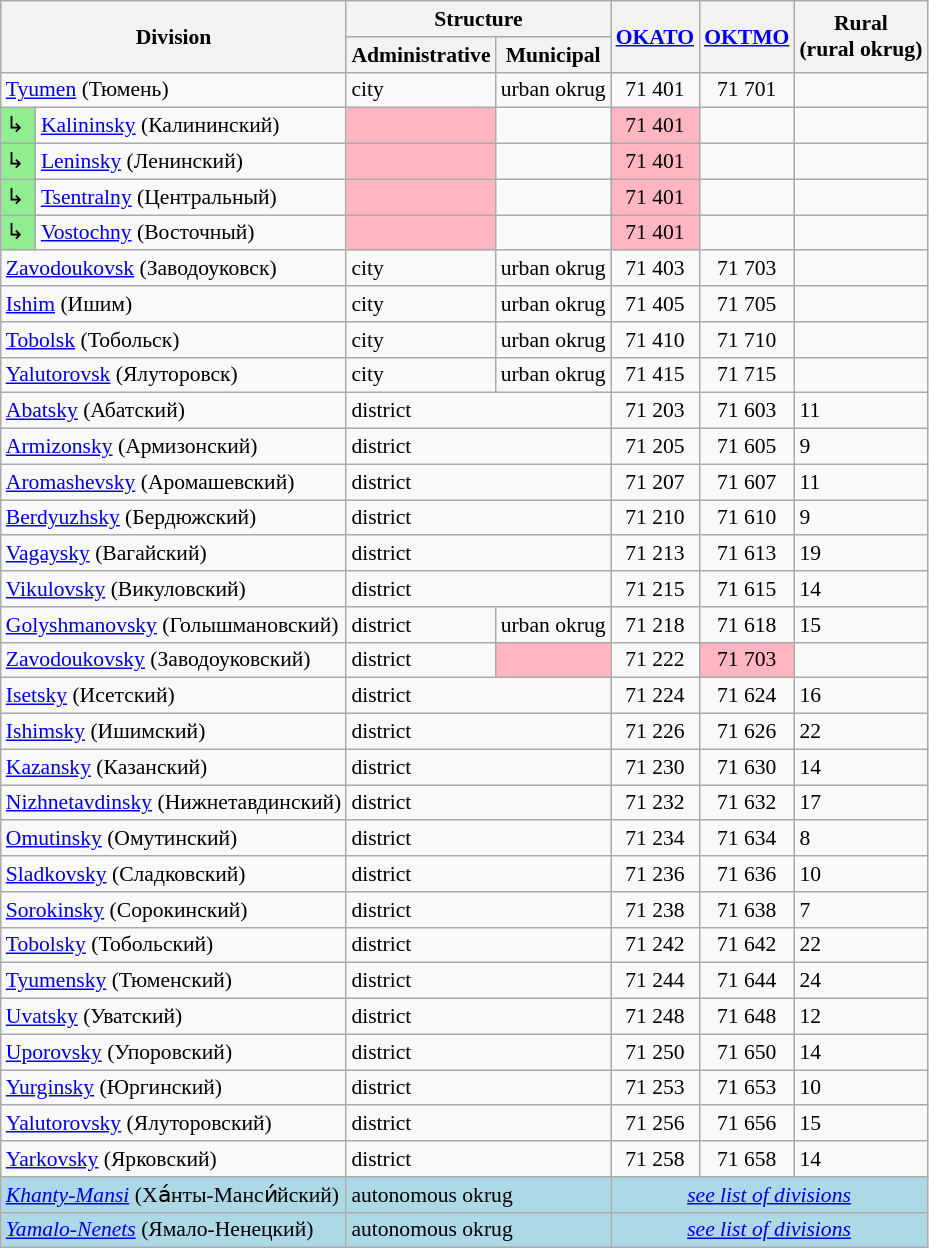<table class="wikitable" style="padding: 24em 0; border: 1px #aaa solid; border-collapse: collapse; font-size: 90%;">
<tr>
<th colspan="2" rowspan="2">Division</th>
<th colspan="2">Structure</th>
<th rowspan="2"><a href='#'>OKATO</a></th>
<th rowspan="2"><a href='#'>OKTMO</a></th>
<th rowspan="2">Rural<br>(rural okrug)</th>
</tr>
<tr>
<th>Administrative</th>
<th>Municipal</th>
</tr>
<tr>
<td colspan="2"><a href='#'>Tyumen</a> (Тюмень)</td>
<td>city</td>
<td>urban okrug</td>
<td align="center">71 401</td>
<td align="center">71 701</td>
<td></td>
</tr>
<tr>
<td bgcolor="lightgreen">↳</td>
<td><a href='#'>Kalininsky</a> (Калининский)</td>
<td bgcolor="lightpink"></td>
<td></td>
<td bgcolor="lightpink" align="center">71 401</td>
<td></td>
<td></td>
</tr>
<tr>
<td bgcolor="lightgreen">↳</td>
<td><a href='#'>Leninsky</a> (Ленинский)</td>
<td bgcolor="lightpink"></td>
<td></td>
<td bgcolor="lightpink" align="center">71 401</td>
<td></td>
<td></td>
</tr>
<tr>
<td bgcolor="lightgreen">↳</td>
<td><a href='#'>Tsentralny</a> (Центральный)</td>
<td bgcolor="lightpink"></td>
<td></td>
<td bgcolor="lightpink" align="center">71 401</td>
<td></td>
<td></td>
</tr>
<tr>
<td bgcolor="lightgreen">↳</td>
<td><a href='#'>Vostochny</a> (Восточный)</td>
<td bgcolor="lightpink"></td>
<td></td>
<td bgcolor="lightpink" align="center">71 401</td>
<td></td>
<td></td>
</tr>
<tr>
<td colspan="2"><a href='#'>Zavodoukovsk</a> (Заводоуковск)</td>
<td>city</td>
<td>urban okrug</td>
<td align="center">71 403</td>
<td align="center">71 703</td>
<td></td>
</tr>
<tr>
<td colspan="2"><a href='#'>Ishim</a> (Ишим)</td>
<td>city</td>
<td>urban okrug</td>
<td align="center">71 405</td>
<td align="center">71 705</td>
<td></td>
</tr>
<tr>
<td colspan="2"><a href='#'>Tobolsk</a> (Тобольск)</td>
<td>city</td>
<td>urban okrug</td>
<td align="center">71 410</td>
<td align="center">71 710</td>
<td></td>
</tr>
<tr>
<td colspan="2"><a href='#'>Yalutorovsk</a> (Ялуторовск)</td>
<td>city</td>
<td>urban okrug</td>
<td align="center">71 415</td>
<td align="center">71 715</td>
<td></td>
</tr>
<tr>
<td colspan="2"><a href='#'>Abatsky</a> (Абатский)</td>
<td colspan="2">district</td>
<td align="center">71 203</td>
<td align="center">71 603</td>
<td>11</td>
</tr>
<tr>
<td colspan="2"><a href='#'>Armizonsky</a> (Армизонский)</td>
<td colspan="2">district</td>
<td align="center">71 205</td>
<td align="center">71 605</td>
<td>9</td>
</tr>
<tr>
<td colspan="2"><a href='#'>Aromashevsky</a> (Аромашевский)</td>
<td colspan="2">district</td>
<td align="center">71 207</td>
<td align="center">71 607</td>
<td>11</td>
</tr>
<tr>
<td colspan="2"><a href='#'>Berdyuzhsky</a> (Бердюжский)</td>
<td colspan="2">district</td>
<td align="center">71 210</td>
<td align="center">71 610</td>
<td>9</td>
</tr>
<tr>
<td colspan="2"><a href='#'>Vagaysky</a> (Вагайский)</td>
<td colspan="2">district</td>
<td align="center">71 213</td>
<td align="center">71 613</td>
<td>19</td>
</tr>
<tr>
<td colspan="2"><a href='#'>Vikulovsky</a> (Викуловский)</td>
<td colspan="2">district</td>
<td align="center">71 215</td>
<td align="center">71 615</td>
<td>14</td>
</tr>
<tr>
<td colspan="2"><a href='#'>Golyshmanovsky</a> (Голышмановский)</td>
<td>district</td>
<td>urban okrug</td>
<td align="center">71 218</td>
<td align="center">71 618</td>
<td>15</td>
</tr>
<tr>
<td colspan="2"><a href='#'>Zavodoukovsky</a> (Заводоуковский)</td>
<td>district</td>
<td bgcolor="lightpink"></td>
<td align="center">71 222</td>
<td bgcolor="lightpink" align="center">71 703</td>
<td></td>
</tr>
<tr>
<td colspan="2"><a href='#'>Isetsky</a> (Исетский)</td>
<td colspan="2">district</td>
<td align="center">71 224</td>
<td align="center">71 624</td>
<td>16</td>
</tr>
<tr>
<td colspan="2"><a href='#'>Ishimsky</a> (Ишимский)</td>
<td colspan="2">district</td>
<td align="center">71 226</td>
<td align="center">71 626</td>
<td>22</td>
</tr>
<tr>
<td colspan="2"><a href='#'>Kazansky</a> (Казанский)</td>
<td colspan="2">district</td>
<td align="center">71 230</td>
<td align="center">71 630</td>
<td>14</td>
</tr>
<tr>
<td colspan="2"><a href='#'>Nizhnetavdinsky</a> (Нижнетавдинский)</td>
<td colspan="2">district</td>
<td align="center">71 232</td>
<td align="center">71 632</td>
<td>17</td>
</tr>
<tr>
<td colspan="2"><a href='#'>Omutinsky</a> (Омутинский)</td>
<td colspan="2">district</td>
<td align="center">71 234</td>
<td align="center">71 634</td>
<td>8</td>
</tr>
<tr>
<td colspan="2"><a href='#'>Sladkovsky</a> (Сладковский)</td>
<td colspan="2">district</td>
<td align="center">71 236</td>
<td align="center">71 636</td>
<td>10</td>
</tr>
<tr>
<td colspan="2"><a href='#'>Sorokinsky</a> (Сорокинский)</td>
<td colspan="2">district</td>
<td align="center">71 238</td>
<td align="center">71 638</td>
<td>7</td>
</tr>
<tr>
<td colspan="2"><a href='#'>Tobolsky</a> (Тобольский)</td>
<td colspan="2">district</td>
<td align="center">71 242</td>
<td align="center">71 642</td>
<td>22</td>
</tr>
<tr>
<td colspan="2"><a href='#'>Tyumensky</a> (Тюменский)</td>
<td colspan="2">district</td>
<td align="center">71 244</td>
<td align="center">71 644</td>
<td>24</td>
</tr>
<tr>
<td colspan="2"><a href='#'>Uvatsky</a> (Уватский)</td>
<td colspan="2">district</td>
<td align="center">71 248</td>
<td align="center">71 648</td>
<td>12</td>
</tr>
<tr>
<td colspan="2"><a href='#'>Uporovsky</a> (Упоровский)</td>
<td colspan="2">district</td>
<td align="center">71 250</td>
<td align="center">71 650</td>
<td>14</td>
</tr>
<tr>
<td colspan="2"><a href='#'>Yurginsky</a> (Юргинский)</td>
<td colspan="2">district</td>
<td align="center">71 253</td>
<td align="center">71 653</td>
<td>10</td>
</tr>
<tr>
<td colspan="2"><a href='#'>Yalutorovsky</a> (Ялуторовский)</td>
<td colspan="2">district</td>
<td align="center">71 256</td>
<td align="center">71 656</td>
<td>15</td>
</tr>
<tr>
<td colspan="2"><a href='#'>Yarkovsky</a> (Ярковский)</td>
<td colspan="2">district</td>
<td align="center">71 258</td>
<td align="center">71 658</td>
<td>14</td>
</tr>
<tr bgcolor="lightblue">
<td colspan="2"><a href='#'><em>Khanty-Mansi</em></a> (Ха́нты-Манси́йский)</td>
<td colspan="2">autonomous okrug</td>
<td colspan="3" align="center"><a href='#'><em>see list of divisions</em></a></td>
</tr>
<tr bgcolor="lightblue">
<td colspan="2"><a href='#'><em>Yamalo-Nenets</em></a> (Ямало-Ненецкий)</td>
<td colspan="2">autonomous okrug</td>
<td colspan="3" align="center"><a href='#'><em>see list of divisions</em></a></td>
</tr>
</table>
